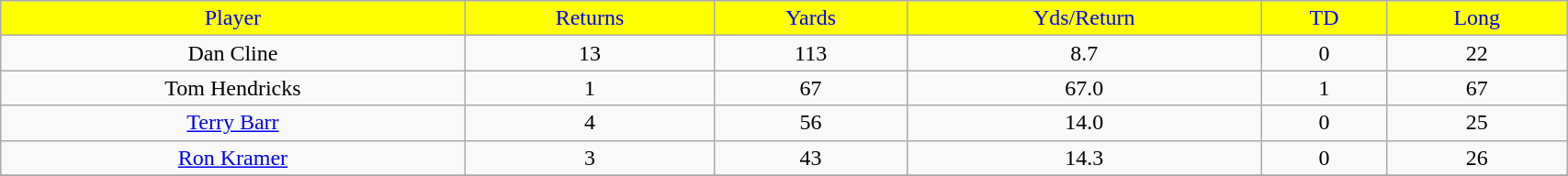<table class="wikitable" width="90%">
<tr align="center" style="background:yellow;color:blue;">
<td>Player</td>
<td>Returns</td>
<td>Yards</td>
<td>Yds/Return</td>
<td>TD</td>
<td>Long</td>
</tr>
<tr align="center" bgcolor="">
<td>Dan Cline</td>
<td>13</td>
<td>113</td>
<td>8.7</td>
<td>0</td>
<td>22</td>
</tr>
<tr align="center" bgcolor="">
<td>Tom Hendricks</td>
<td>1</td>
<td>67</td>
<td>67.0</td>
<td>1</td>
<td>67</td>
</tr>
<tr align="center" bgcolor="">
<td><a href='#'>Terry Barr</a></td>
<td>4</td>
<td>56</td>
<td>14.0</td>
<td>0</td>
<td>25</td>
</tr>
<tr align="center" bgcolor="">
<td><a href='#'>Ron Kramer</a></td>
<td>3</td>
<td>43</td>
<td>14.3</td>
<td>0</td>
<td>26</td>
</tr>
<tr>
</tr>
</table>
